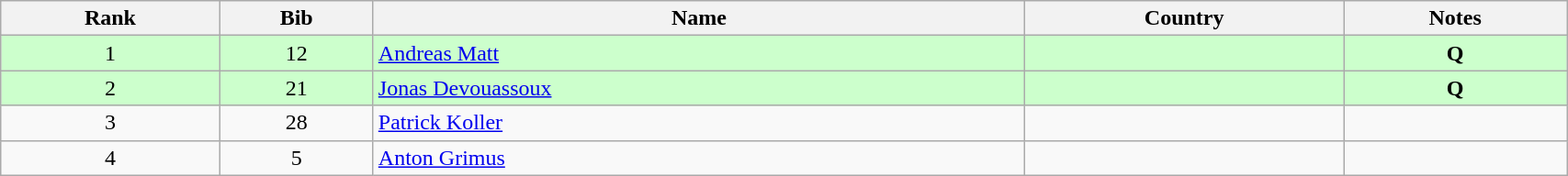<table class="wikitable" style="text-align:center;" width=90%>
<tr>
<th>Rank</th>
<th>Bib</th>
<th>Name</th>
<th>Country</th>
<th>Notes</th>
</tr>
<tr bgcolor=ccffcc>
<td>1</td>
<td>12</td>
<td align=left><a href='#'>Andreas Matt</a></td>
<td align=left></td>
<td><strong>Q</strong></td>
</tr>
<tr bgcolor=ccffcc>
<td>2</td>
<td>21</td>
<td align=left><a href='#'>Jonas Devouassoux</a></td>
<td align=left></td>
<td><strong>Q</strong></td>
</tr>
<tr>
<td>3</td>
<td>28</td>
<td align=left><a href='#'>Patrick Koller</a></td>
<td align=left></td>
<td></td>
</tr>
<tr>
<td>4</td>
<td>5</td>
<td align=left><a href='#'>Anton Grimus</a></td>
<td align=left></td>
<td></td>
</tr>
</table>
